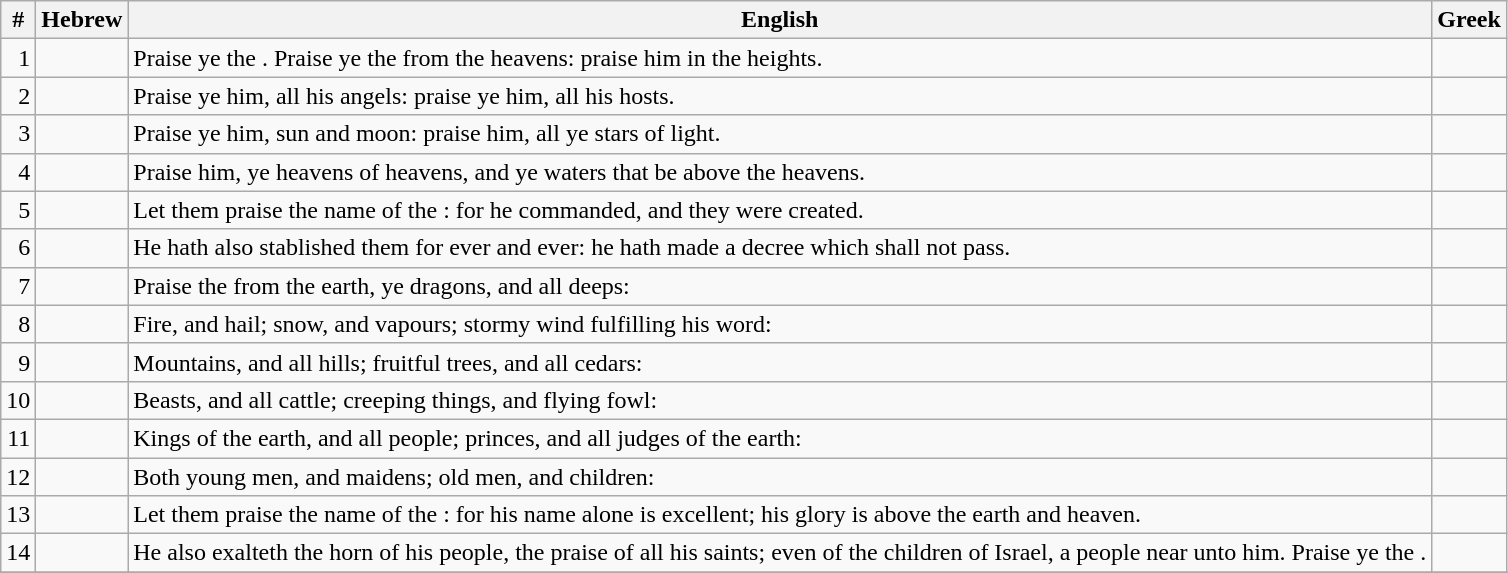<table class=wikitable>
<tr>
<th>#</th>
<th>Hebrew</th>
<th>English</th>
<th>Greek</th>
</tr>
<tr>
<td style="text-align:right">1</td>
<td style="text-align:right"></td>
<td>Praise ye the . Praise ye the  from the heavens: praise him in the heights.</td>
<td></td>
</tr>
<tr>
<td style="text-align:right">2</td>
<td style="text-align:right"></td>
<td>Praise ye him, all his angels: praise ye him, all his hosts.</td>
<td></td>
</tr>
<tr>
<td style="text-align:right">3</td>
<td style="text-align:right"></td>
<td>Praise ye him, sun and moon: praise him, all ye stars of light.</td>
<td></td>
</tr>
<tr>
<td style="text-align:right">4</td>
<td style="text-align:right"></td>
<td>Praise him, ye heavens of heavens, and ye waters that be above the heavens.</td>
<td></td>
</tr>
<tr>
<td style="text-align:right">5</td>
<td style="text-align:right"></td>
<td>Let them praise the name of the : for he commanded, and they were created.</td>
<td></td>
</tr>
<tr>
<td style="text-align:right">6</td>
<td style="text-align:right"></td>
<td>He hath also stablished them for ever and ever: he hath made a decree which shall not pass.</td>
<td></td>
</tr>
<tr>
<td style="text-align:right">7</td>
<td style="text-align:right"></td>
<td>Praise the  from the earth, ye dragons, and all deeps:</td>
<td></td>
</tr>
<tr>
<td style="text-align:right">8</td>
<td style="text-align:right"></td>
<td>Fire, and hail; snow, and vapours; stormy wind fulfilling his word:</td>
<td></td>
</tr>
<tr>
<td style="text-align:right">9</td>
<td style="text-align:right"></td>
<td>Mountains, and all hills; fruitful trees, and all cedars:</td>
<td></td>
</tr>
<tr>
<td style="text-align:right">10</td>
<td style="text-align:right"></td>
<td>Beasts, and all cattle; creeping things, and flying fowl:</td>
<td></td>
</tr>
<tr>
<td style="text-align:right">11</td>
<td style="text-align:right"></td>
<td>Kings of the earth, and all people; princes, and all judges of the earth:</td>
<td></td>
</tr>
<tr>
<td style="text-align:right">12</td>
<td style="text-align:right"></td>
<td>Both young men, and maidens; old men, and children:</td>
<td></td>
</tr>
<tr>
<td style="text-align:right">13</td>
<td style="text-align:right"></td>
<td>Let them praise the name of the : for his name alone is excellent; his glory is above the earth and heaven.</td>
<td></td>
</tr>
<tr>
<td style="text-align:right">14</td>
<td style="text-align:right"></td>
<td>He also exalteth the horn of his people, the praise of all his saints; even of the children of Israel, a people near unto him. Praise ye the .</td>
<td></td>
</tr>
<tr>
</tr>
</table>
